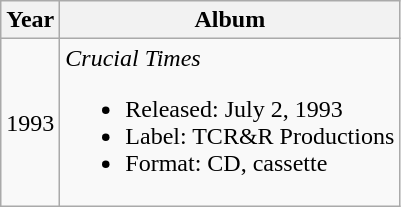<table class="wikitable" style="text-align:center;">
<tr>
<th>Year</th>
<th>Album</th>
</tr>
<tr>
<td>1993</td>
<td align="left"><em>Crucial Times</em><br><ul><li>Released: July 2, 1993</li><li>Label: TCR&R Productions</li><li>Format: CD, cassette</li></ul></td>
</tr>
</table>
